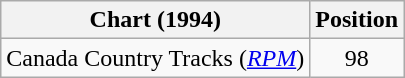<table class="wikitable sortable">
<tr>
<th scope="col">Chart (1994)</th>
<th scope="col">Position</th>
</tr>
<tr>
<td>Canada Country Tracks (<em><a href='#'>RPM</a></em>)</td>
<td align="center">98</td>
</tr>
</table>
